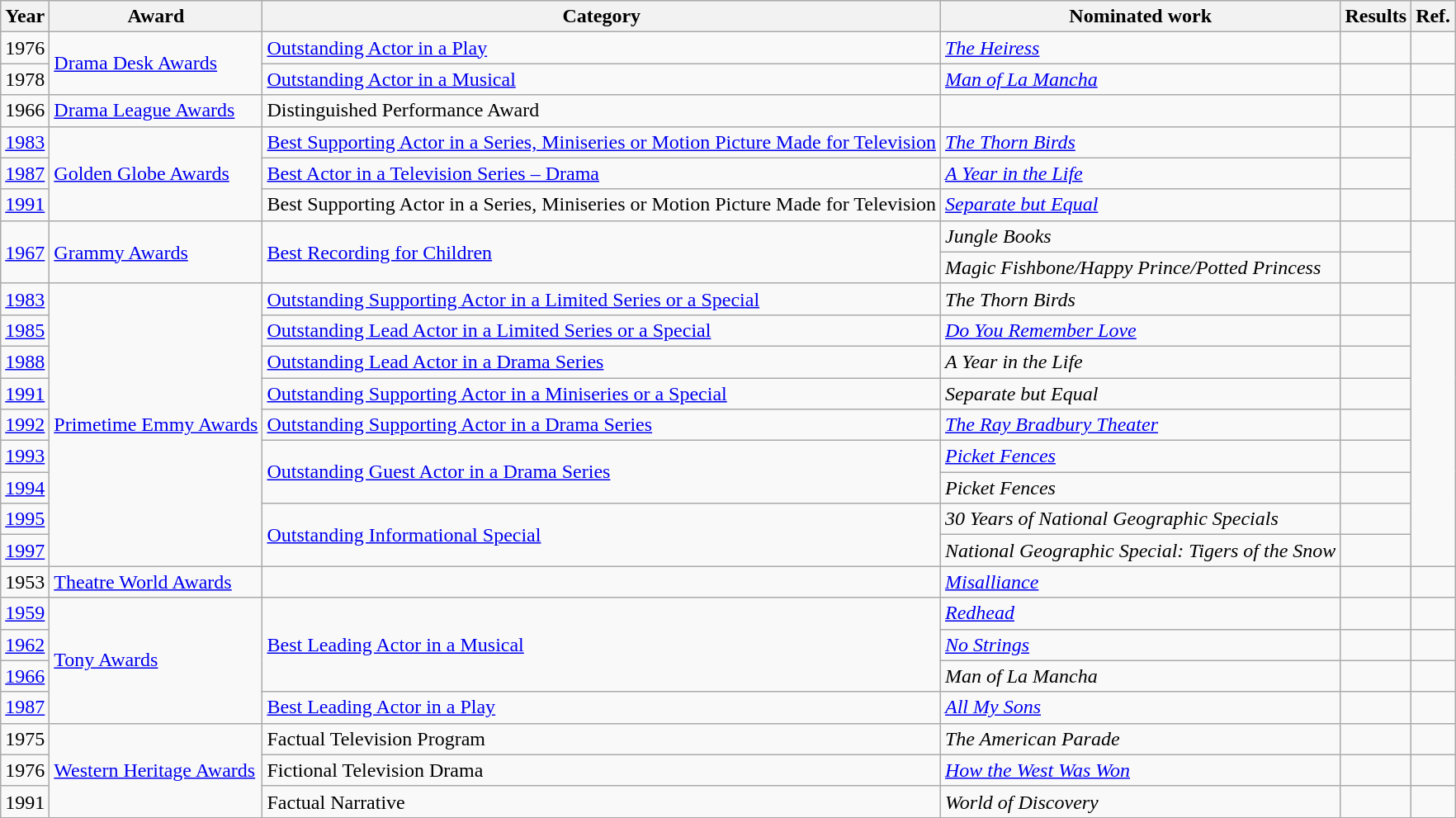<table class="wikitable">
<tr>
<th>Year</th>
<th>Award</th>
<th>Category</th>
<th>Nominated work</th>
<th>Results</th>
<th>Ref.</th>
</tr>
<tr>
<td>1976</td>
<td rowspan="2"><a href='#'>Drama Desk Awards</a></td>
<td><a href='#'>Outstanding Actor in a Play</a></td>
<td><em><a href='#'>The Heiress</a></em></td>
<td></td>
<td align="center"></td>
</tr>
<tr>
<td>1978</td>
<td><a href='#'>Outstanding Actor in a Musical</a></td>
<td><em><a href='#'>Man of La Mancha</a></em></td>
<td></td>
<td align="center"></td>
</tr>
<tr>
<td>1966</td>
<td><a href='#'>Drama League Awards</a></td>
<td>Distinguished Performance Award</td>
<td></td>
<td></td>
<td align="center"></td>
</tr>
<tr>
<td><a href='#'>1983</a></td>
<td rowspan="3"><a href='#'>Golden Globe Awards</a></td>
<td><a href='#'>Best Supporting Actor in a Series, Miniseries or Motion Picture Made for Television</a></td>
<td><em><a href='#'>The Thorn Birds</a></em></td>
<td></td>
<td align="center" rowspan="3"></td>
</tr>
<tr>
<td><a href='#'>1987</a></td>
<td><a href='#'>Best Actor in a Television Series – Drama</a></td>
<td><em><a href='#'>A Year in the Life</a></em></td>
<td></td>
</tr>
<tr>
<td><a href='#'>1991</a></td>
<td>Best Supporting Actor in a Series, Miniseries or Motion Picture Made for Television</td>
<td><em><a href='#'>Separate but Equal</a></em></td>
<td></td>
</tr>
<tr>
<td rowspan="2"><a href='#'>1967</a></td>
<td rowspan="2"><a href='#'>Grammy Awards</a></td>
<td rowspan="2"><a href='#'>Best Recording for Children</a></td>
<td><em>Jungle Books</em></td>
<td></td>
<td align="center" rowspan="2"></td>
</tr>
<tr>
<td><em>Magic Fishbone/Happy Prince/Potted Princess</em> </td>
<td></td>
</tr>
<tr>
<td><a href='#'>1983</a></td>
<td rowspan="9"><a href='#'>Primetime Emmy Awards</a></td>
<td><a href='#'>Outstanding Supporting Actor in a Limited Series or a Special</a></td>
<td><em>The Thorn Birds</em></td>
<td></td>
<td align="center" rowspan="9"></td>
</tr>
<tr>
<td><a href='#'>1985</a></td>
<td><a href='#'>Outstanding Lead Actor in a Limited Series or a Special</a></td>
<td><em><a href='#'>Do You Remember Love</a></em></td>
<td></td>
</tr>
<tr>
<td><a href='#'>1988</a></td>
<td><a href='#'>Outstanding Lead Actor in a Drama Series</a></td>
<td><em>A Year in the Life</em></td>
<td></td>
</tr>
<tr>
<td><a href='#'>1991</a></td>
<td><a href='#'>Outstanding Supporting Actor in a Miniseries or a Special</a></td>
<td><em>Separate but Equal</em></td>
<td></td>
</tr>
<tr>
<td><a href='#'>1992</a></td>
<td><a href='#'>Outstanding Supporting Actor in a Drama Series</a></td>
<td><em><a href='#'>The Ray Bradbury Theater</a></em> </td>
<td></td>
</tr>
<tr>
<td><a href='#'>1993</a></td>
<td rowspan="2"><a href='#'>Outstanding Guest Actor in a Drama Series</a></td>
<td><em><a href='#'>Picket Fences</a></em> </td>
<td></td>
</tr>
<tr>
<td><a href='#'>1994</a></td>
<td><em>Picket Fences</em> </td>
<td></td>
</tr>
<tr>
<td><a href='#'>1995</a></td>
<td rowspan="2"><a href='#'>Outstanding Informational Special</a></td>
<td><em>30 Years of National Geographic Specials</em></td>
<td></td>
</tr>
<tr>
<td><a href='#'>1997</a></td>
<td><em>National Geographic Special: Tigers of the Snow</em></td>
<td></td>
</tr>
<tr>
<td>1953</td>
<td><a href='#'>Theatre World Awards</a></td>
<td></td>
<td><em><a href='#'>Misalliance</a></em></td>
<td></td>
<td align="center"></td>
</tr>
<tr>
<td><a href='#'>1959</a></td>
<td rowspan="4"><a href='#'>Tony Awards</a></td>
<td rowspan="3"><a href='#'>Best Leading Actor in a Musical</a></td>
<td><em><a href='#'>Redhead</a></em></td>
<td></td>
<td align="center"></td>
</tr>
<tr>
<td><a href='#'>1962</a></td>
<td><em><a href='#'>No Strings</a></em></td>
<td></td>
<td align="center"></td>
</tr>
<tr>
<td><a href='#'>1966</a></td>
<td><em>Man of La Mancha</em></td>
<td></td>
<td align="center"></td>
</tr>
<tr>
<td><a href='#'>1987</a></td>
<td><a href='#'>Best Leading Actor in a Play</a></td>
<td><em><a href='#'>All My Sons</a></em></td>
<td></td>
<td align="center"></td>
</tr>
<tr>
<td>1975</td>
<td rowspan="3"><a href='#'>Western Heritage Awards</a></td>
<td>Factual Television Program</td>
<td><em>The American Parade</em> </td>
<td></td>
<td align="center"></td>
</tr>
<tr>
<td>1976</td>
<td>Fictional Television Drama</td>
<td><em><a href='#'>How the West Was Won</a></em> </td>
<td></td>
<td align="center"></td>
</tr>
<tr>
<td>1991</td>
<td>Factual Narrative</td>
<td><em>World of Discovery</em> </td>
<td></td>
<td align="center"></td>
</tr>
</table>
